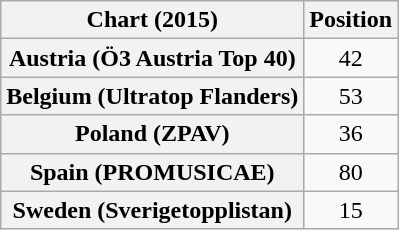<table class="wikitable sortable plainrowheaders" style="text-align:center">
<tr>
<th scope="col">Chart (2015)</th>
<th scope="col">Position</th>
</tr>
<tr>
<th scope="row">Austria (Ö3 Austria Top 40)</th>
<td>42</td>
</tr>
<tr>
<th scope="row">Belgium (Ultratop Flanders)</th>
<td>53</td>
</tr>
<tr>
<th scope="row">Poland (ZPAV)</th>
<td>36</td>
</tr>
<tr>
<th scope="row">Spain (PROMUSICAE)</th>
<td>80</td>
</tr>
<tr>
<th scope="row">Sweden (Sverigetopplistan)</th>
<td>15</td>
</tr>
</table>
